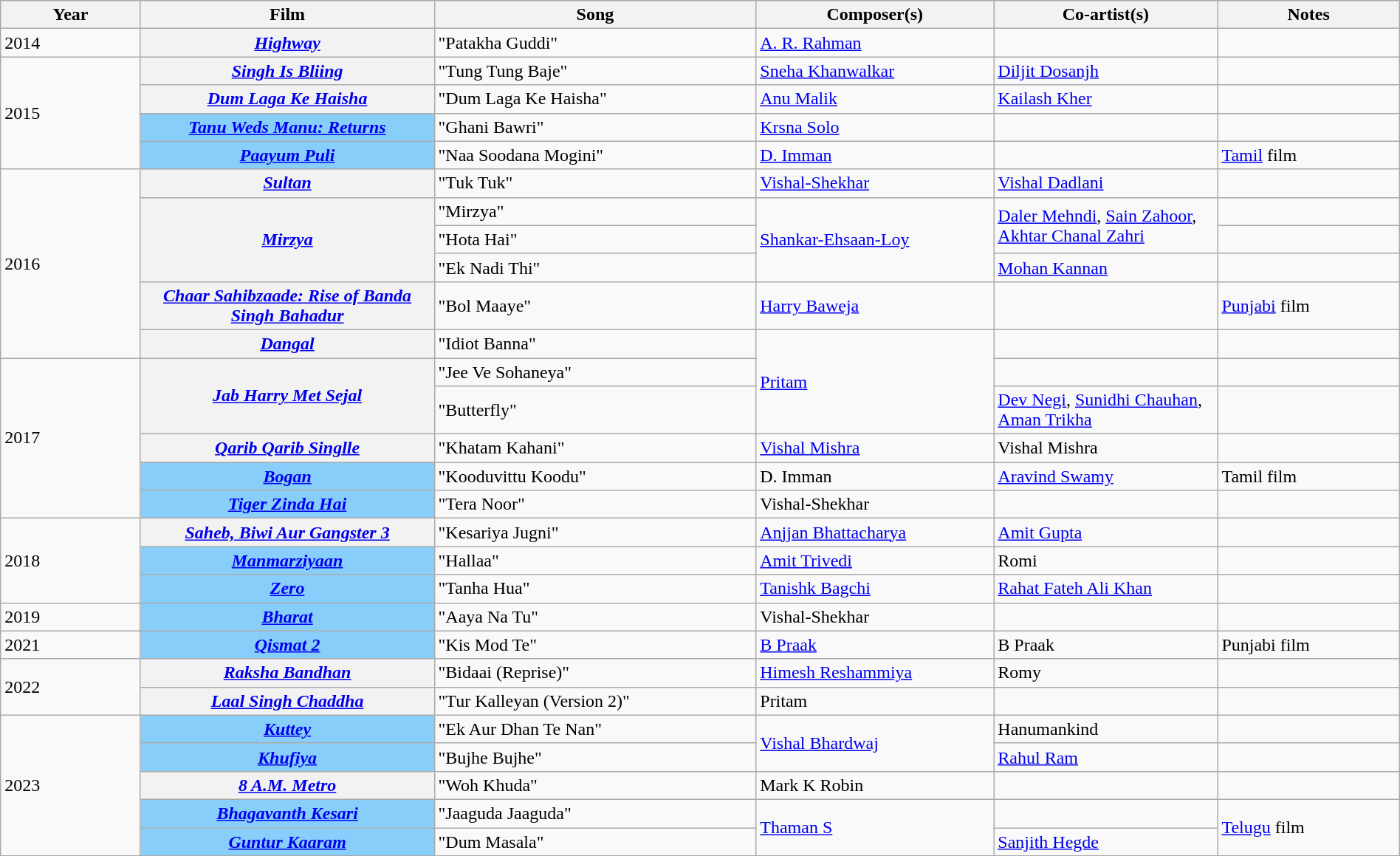<table class="wikitable plainrowheaders" width="100%" textcolor:#000;">
<tr style="background:#cfc; text-align:center;">
<th scope="col" width=10%>Year</th>
<th scope="col" width=21%>Film</th>
<th scope="col" width=23%>Song</th>
<th scope="col" width=17%>Composer(s)</th>
<th scope="col" width=16%>Co-artist(s)</th>
<th scope="col" width=17%>Notes</th>
</tr>
<tr>
<td>2014</td>
<th><em><a href='#'>Highway</a></em></th>
<td>"Patakha Guddi"</td>
<td><a href='#'>A.&nbsp;R. Rahman</a></td>
<td></td>
<td></td>
</tr>
<tr>
<td rowspan="4">2015</td>
<th><em><a href='#'>Singh Is Bliing</a></em></th>
<td>"Tung Tung Baje"</td>
<td><a href='#'>Sneha Khanwalkar</a></td>
<td><a href='#'>Diljit Dosanjh</a></td>
<td></td>
</tr>
<tr>
<th><em><a href='#'>Dum Laga Ke Haisha</a></em></th>
<td>"Dum Laga Ke Haisha"</td>
<td><a href='#'>Anu Malik</a></td>
<td><a href='#'>Kailash Kher</a></td>
<td></td>
</tr>
<tr>
<th style="background:#87CEFA;"><em><a href='#'>Tanu Weds Manu: Returns</a></em></th>
<td>"Ghani Bawri"</td>
<td><a href='#'>Krsna Solo</a></td>
<td></td>
<td></td>
</tr>
<tr>
<th style="background:#87CEFA;"><em><a href='#'>Paayum Puli</a></em></th>
<td>"Naa Soodana Mogini"</td>
<td><a href='#'>D. Imman</a></td>
<td></td>
<td><a href='#'>Tamil</a> film</td>
</tr>
<tr>
<td rowspan="6">2016</td>
<th><em><a href='#'>Sultan</a></em></th>
<td>"Tuk Tuk"</td>
<td><a href='#'>Vishal-Shekhar</a></td>
<td><a href='#'>Vishal Dadlani</a></td>
<td></td>
</tr>
<tr>
<th rowspan="3"><em><a href='#'>Mirzya</a></em></th>
<td>"Mirzya"</td>
<td rowspan="3"><a href='#'>Shankar-Ehsaan-Loy</a></td>
<td rowspan="2"><a href='#'>Daler Mehndi</a>, <a href='#'>Sain Zahoor</a>, <a href='#'>Akhtar Chanal Zahri</a></td>
<td></td>
</tr>
<tr>
<td>"Hota Hai"</td>
<td></td>
</tr>
<tr>
<td>"Ek Nadi Thi"</td>
<td><a href='#'>Mohan Kannan</a></td>
<td></td>
</tr>
<tr>
<th><em><a href='#'>Chaar Sahibzaade: Rise of Banda Singh Bahadur</a></em></th>
<td>"Bol Maaye"</td>
<td><a href='#'>Harry Baweja</a></td>
<td></td>
<td><a href='#'>Punjabi</a> film</td>
</tr>
<tr>
<th><em><a href='#'>Dangal</a></em></th>
<td>"Idiot Banna"</td>
<td rowspan="3"><a href='#'>Pritam</a></td>
<td></td>
<td></td>
</tr>
<tr>
<td rowspan="5">2017</td>
<th rowspan="2"><em><a href='#'>Jab Harry Met Sejal</a></em></th>
<td>"Jee Ve Sohaneya"</td>
<td></td>
<td></td>
</tr>
<tr>
<td>"Butterfly"</td>
<td><a href='#'>Dev Negi</a>, <a href='#'>Sunidhi Chauhan</a>, <a href='#'>Aman Trikha</a></td>
<td></td>
</tr>
<tr>
<th><em><a href='#'>Qarib Qarib Singlle</a></em></th>
<td>"Khatam Kahani"</td>
<td><a href='#'>Vishal Mishra</a></td>
<td>Vishal Mishra</td>
<td></td>
</tr>
<tr>
<th style="background:#87CEFA;"><em><a href='#'>Bogan</a></em></th>
<td>"Kooduvittu Koodu"</td>
<td>D. Imman</td>
<td><a href='#'>Aravind Swamy</a></td>
<td>Tamil film</td>
</tr>
<tr>
<th style="background:#87CEFA;"><em><a href='#'>Tiger Zinda Hai</a></em></th>
<td>"Tera Noor"</td>
<td>Vishal-Shekhar</td>
<td></td>
<td></td>
</tr>
<tr>
<td rowspan="3">2018</td>
<th><em><a href='#'>Saheb, Biwi Aur Gangster 3</a></em></th>
<td>"Kesariya Jugni"</td>
<td><a href='#'>Anjjan Bhattacharya</a></td>
<td><a href='#'>Amit Gupta</a></td>
<td></td>
</tr>
<tr>
<th style="background:#87CEFA;"><em><a href='#'>Manmarziyaan</a></em></th>
<td>"Hallaa"</td>
<td><a href='#'>Amit Trivedi</a></td>
<td>Romi</td>
<td></td>
</tr>
<tr>
<th style="background:#87CEFA;"><em><a href='#'>Zero</a></em></th>
<td>"Tanha Hua"</td>
<td><a href='#'>Tanishk Bagchi</a></td>
<td><a href='#'>Rahat Fateh Ali Khan</a></td>
<td></td>
</tr>
<tr>
<td>2019</td>
<th style="background:#87CEFA;"><em><a href='#'>Bharat</a></em></th>
<td>"Aaya Na Tu"</td>
<td>Vishal-Shekhar</td>
<td></td>
<td></td>
</tr>
<tr>
<td>2021</td>
<th style="background:#87CEFA;"><em><a href='#'>Qismat 2</a></em></th>
<td>"Kis Mod Te"</td>
<td><a href='#'>B Praak</a></td>
<td>B Praak</td>
<td>Punjabi film</td>
</tr>
<tr>
<td rowspan=2>2022</td>
<th><em><a href='#'>Raksha Bandhan</a></em></th>
<td>"Bidaai (Reprise)"</td>
<td><a href='#'>Himesh Reshammiya</a></td>
<td>Romy</td>
<td></td>
</tr>
<tr>
<th><em><a href='#'>Laal Singh Chaddha</a></em></th>
<td>"Tur Kalleyan (Version 2)"</td>
<td>Pritam</td>
<td></td>
<td></td>
</tr>
<tr>
<td rowspan=5>2023</td>
<th style="background:#87CEFA;"><em><a href='#'>Kuttey</a></em></th>
<td>"Ek Aur Dhan Te Nan"</td>
<td rowspan=2><a href='#'>Vishal Bhardwaj</a></td>
<td>Hanumankind</td>
<td></td>
</tr>
<tr>
<th style="background:#87CEFA;"><em><a href='#'>Khufiya</a></em></th>
<td>"Bujhe Bujhe"</td>
<td><a href='#'>Rahul Ram</a></td>
<td></td>
</tr>
<tr>
<th><em><a href='#'>8 A.M. Metro</a></em></th>
<td>"Woh Khuda"</td>
<td>Mark K Robin</td>
<td></td>
<td></td>
</tr>
<tr>
<th style="background:#87CEFA;"><em><a href='#'>Bhagavanth Kesari</a></em></th>
<td>"Jaaguda Jaaguda"</td>
<td rowspan="2"><a href='#'>Thaman S</a></td>
<td></td>
<td rowspan="2"><a href='#'>Telugu</a> film</td>
</tr>
<tr>
<th style="background:#87CEFA;"><em><a href='#'>Guntur Kaaram</a></em></th>
<td>"Dum Masala"</td>
<td><a href='#'>Sanjith Hegde</a></td>
</tr>
</table>
